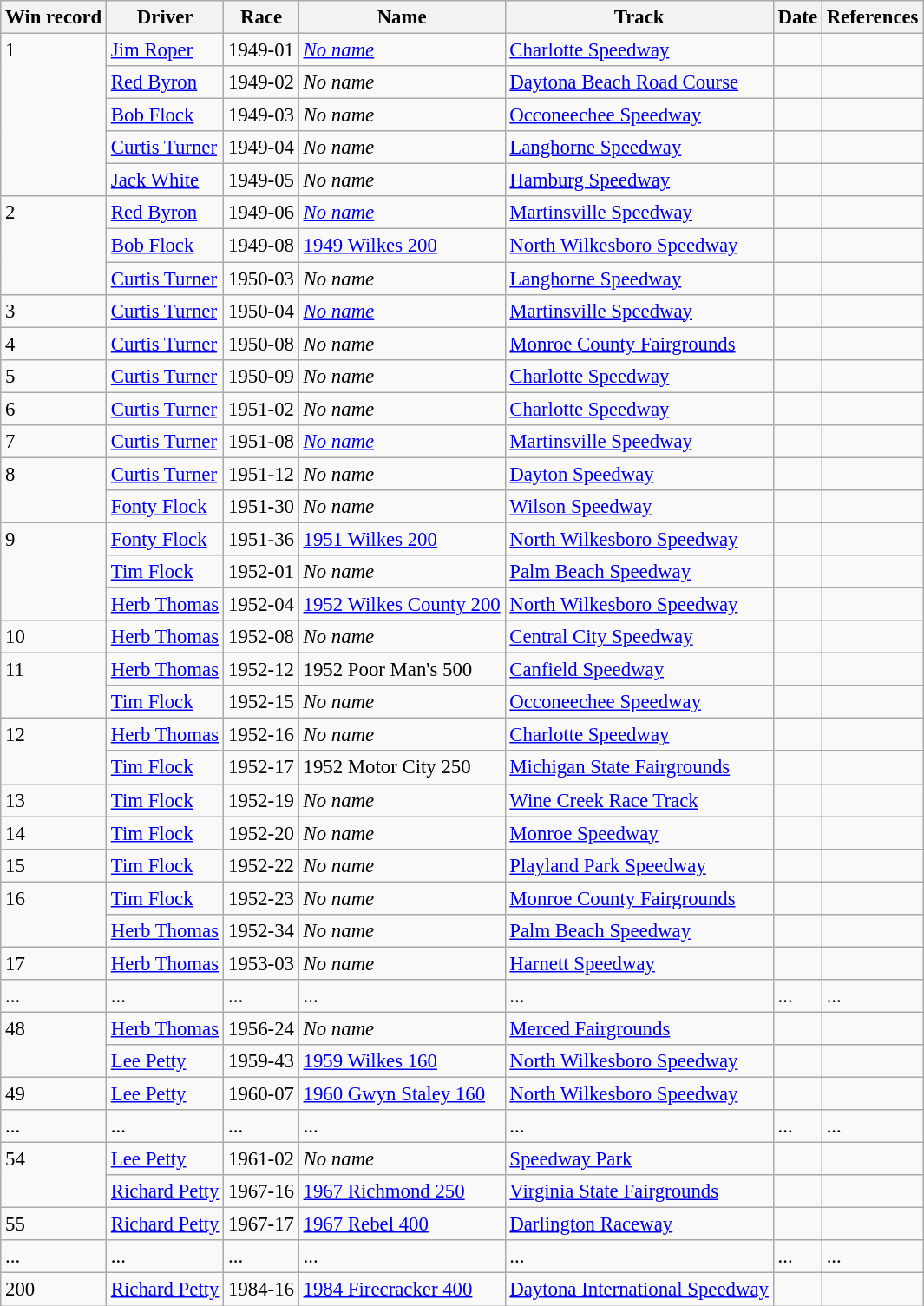<table class="wikitable" style="font-size:95%">
<tr>
<th>Win record</th>
<th>Driver</th>
<th>Race</th>
<th>Name</th>
<th>Track</th>
<th>Date</th>
<th>References</th>
</tr>
<tr>
<td rowspan="5" style="vertical-align:top;">1</td>
<td><a href='#'>Jim Roper</a></td>
<td>1949-01</td>
<td><a href='#'><em>No name</em></a></td>
<td><a href='#'>Charlotte Speedway</a></td>
<td></td>
<td></td>
</tr>
<tr>
<td><a href='#'>Red Byron</a></td>
<td>1949-02</td>
<td><em>No name</em></td>
<td><a href='#'>Daytona Beach Road Course</a></td>
<td></td>
<td></td>
</tr>
<tr>
<td><a href='#'>Bob Flock</a></td>
<td>1949-03</td>
<td><em>No name</em></td>
<td><a href='#'>Occoneechee Speedway</a></td>
<td></td>
<td></td>
</tr>
<tr>
<td><a href='#'>Curtis Turner</a></td>
<td>1949-04</td>
<td><em>No name</em></td>
<td><a href='#'>Langhorne Speedway</a></td>
<td></td>
<td></td>
</tr>
<tr>
<td><a href='#'>Jack White</a></td>
<td>1949-05</td>
<td><em>No name</em></td>
<td><a href='#'>Hamburg Speedway</a></td>
<td></td>
<td></td>
</tr>
<tr>
<td rowspan="3" style="vertical-align:top;">2</td>
<td><a href='#'>Red Byron</a></td>
<td>1949-06</td>
<td><a href='#'><em>No name</em></a></td>
<td><a href='#'>Martinsville Speedway</a></td>
<td></td>
<td></td>
</tr>
<tr>
<td><a href='#'>Bob Flock</a></td>
<td>1949-08</td>
<td><a href='#'>1949 Wilkes 200</a></td>
<td><a href='#'>North Wilkesboro Speedway</a></td>
<td></td>
<td></td>
</tr>
<tr>
<td><a href='#'>Curtis Turner</a></td>
<td>1950-03</td>
<td><em>No name</em></td>
<td><a href='#'>Langhorne Speedway</a></td>
<td></td>
<td></td>
</tr>
<tr>
<td>3</td>
<td><a href='#'>Curtis Turner</a></td>
<td>1950-04</td>
<td><a href='#'><em>No name</em></a></td>
<td><a href='#'>Martinsville Speedway</a></td>
<td></td>
<td></td>
</tr>
<tr>
<td>4</td>
<td><a href='#'>Curtis Turner</a></td>
<td>1950-08</td>
<td><em>No name</em></td>
<td><a href='#'>Monroe County Fairgrounds</a></td>
<td></td>
<td></td>
</tr>
<tr>
<td>5</td>
<td><a href='#'>Curtis Turner</a></td>
<td>1950-09</td>
<td><em>No name</em></td>
<td><a href='#'>Charlotte Speedway</a></td>
<td></td>
<td></td>
</tr>
<tr>
<td>6</td>
<td><a href='#'>Curtis Turner</a></td>
<td>1951-02</td>
<td><em>No name</em></td>
<td><a href='#'>Charlotte Speedway</a></td>
<td></td>
<td></td>
</tr>
<tr>
<td>7</td>
<td><a href='#'>Curtis Turner</a></td>
<td>1951-08</td>
<td><a href='#'><em>No name</em></a></td>
<td><a href='#'>Martinsville Speedway</a></td>
<td></td>
<td></td>
</tr>
<tr>
<td rowspan="2" style="vertical-align:top;">8</td>
<td><a href='#'>Curtis Turner</a></td>
<td>1951-12</td>
<td><em>No name</em></td>
<td><a href='#'>Dayton Speedway</a></td>
<td></td>
<td></td>
</tr>
<tr>
<td><a href='#'>Fonty Flock</a></td>
<td>1951-30</td>
<td><em>No name</em></td>
<td><a href='#'>Wilson Speedway</a></td>
<td></td>
<td></td>
</tr>
<tr>
<td rowspan="3" style="vertical-align:top;">9</td>
<td><a href='#'>Fonty Flock</a></td>
<td>1951-36</td>
<td><a href='#'>1951 Wilkes 200</a></td>
<td><a href='#'>North Wilkesboro Speedway</a></td>
<td></td>
<td></td>
</tr>
<tr>
<td><a href='#'>Tim Flock</a></td>
<td>1952-01</td>
<td><em>No name</em></td>
<td><a href='#'>Palm Beach Speedway</a></td>
<td></td>
<td></td>
</tr>
<tr>
<td><a href='#'>Herb Thomas</a></td>
<td>1952-04</td>
<td><a href='#'>1952 Wilkes County 200</a></td>
<td><a href='#'>North Wilkesboro Speedway</a></td>
<td></td>
<td></td>
</tr>
<tr>
<td>10</td>
<td><a href='#'>Herb Thomas</a></td>
<td>1952-08</td>
<td><em>No name</em></td>
<td><a href='#'>Central City Speedway</a></td>
<td></td>
<td></td>
</tr>
<tr>
<td rowspan="2" style="vertical-align:top;">11</td>
<td><a href='#'>Herb Thomas</a></td>
<td>1952-12</td>
<td>1952 Poor Man's 500</td>
<td><a href='#'>Canfield Speedway</a></td>
<td></td>
<td></td>
</tr>
<tr>
<td><a href='#'>Tim Flock</a></td>
<td>1952-15</td>
<td><em>No name</em></td>
<td><a href='#'>Occoneechee Speedway</a></td>
<td></td>
<td></td>
</tr>
<tr>
<td rowspan="2" style="vertical-align:top;">12</td>
<td><a href='#'>Herb Thomas</a></td>
<td>1952-16</td>
<td><em>No name</em></td>
<td><a href='#'>Charlotte Speedway</a></td>
<td></td>
<td></td>
</tr>
<tr>
<td><a href='#'>Tim Flock</a></td>
<td>1952-17</td>
<td>1952 Motor City 250</td>
<td><a href='#'>Michigan State Fairgrounds</a></td>
<td></td>
<td></td>
</tr>
<tr>
<td>13</td>
<td><a href='#'>Tim Flock</a></td>
<td>1952-19</td>
<td><em>No name</em></td>
<td><a href='#'>Wine Creek Race Track</a></td>
<td></td>
<td></td>
</tr>
<tr>
<td>14</td>
<td><a href='#'>Tim Flock</a></td>
<td>1952-20</td>
<td><em>No name</em></td>
<td><a href='#'>Monroe Speedway</a></td>
<td></td>
<td></td>
</tr>
<tr>
<td>15</td>
<td><a href='#'>Tim Flock</a></td>
<td>1952-22</td>
<td><em>No name</em></td>
<td><a href='#'>Playland Park Speedway</a></td>
<td></td>
<td></td>
</tr>
<tr>
<td rowspan="2" style="vertical-align:top;">16</td>
<td><a href='#'>Tim Flock</a></td>
<td>1952-23</td>
<td><em>No name</em></td>
<td><a href='#'>Monroe County Fairgrounds</a></td>
<td></td>
<td></td>
</tr>
<tr>
<td><a href='#'>Herb Thomas</a></td>
<td>1952-34</td>
<td><em>No name</em></td>
<td><a href='#'>Palm Beach Speedway</a></td>
<td></td>
<td></td>
</tr>
<tr>
<td>17</td>
<td><a href='#'>Herb Thomas</a></td>
<td>1953-03</td>
<td><em>No name</em></td>
<td><a href='#'>Harnett Speedway</a></td>
<td></td>
<td></td>
</tr>
<tr>
<td>...</td>
<td>...</td>
<td>...</td>
<td>...</td>
<td>...</td>
<td>...</td>
<td>...</td>
</tr>
<tr>
<td rowspan="2" style="vertical-align:top;">48</td>
<td><a href='#'>Herb Thomas</a></td>
<td>1956-24</td>
<td><em>No name</em></td>
<td><a href='#'>Merced Fairgrounds</a></td>
<td></td>
<td></td>
</tr>
<tr>
<td><a href='#'>Lee Petty</a></td>
<td>1959-43</td>
<td><a href='#'>1959 Wilkes 160</a></td>
<td><a href='#'>North Wilkesboro Speedway</a></td>
<td></td>
<td></td>
</tr>
<tr>
<td>49</td>
<td><a href='#'>Lee Petty</a></td>
<td>1960-07</td>
<td><a href='#'>1960 Gwyn Staley 160</a></td>
<td><a href='#'>North Wilkesboro Speedway</a></td>
<td></td>
<td></td>
</tr>
<tr>
<td>...</td>
<td>...</td>
<td>...</td>
<td>...</td>
<td>...</td>
<td>...</td>
<td>...</td>
</tr>
<tr>
<td rowspan="2" style="vertical-align:top;">54</td>
<td><a href='#'>Lee Petty</a></td>
<td>1961-02</td>
<td><em>No name</em></td>
<td><a href='#'>Speedway Park</a></td>
<td></td>
<td></td>
</tr>
<tr>
<td><a href='#'>Richard Petty</a></td>
<td>1967-16</td>
<td><a href='#'>1967 Richmond 250</a></td>
<td><a href='#'>Virginia State Fairgrounds</a></td>
<td></td>
<td></td>
</tr>
<tr>
<td>55</td>
<td><a href='#'>Richard Petty</a></td>
<td>1967-17</td>
<td><a href='#'>1967 Rebel 400</a></td>
<td><a href='#'>Darlington Raceway</a></td>
<td></td>
<td></td>
</tr>
<tr>
<td>...</td>
<td>...</td>
<td>...</td>
<td>...</td>
<td>...</td>
<td>...</td>
<td>...</td>
</tr>
<tr>
<td>200</td>
<td><a href='#'>Richard Petty</a></td>
<td>1984-16</td>
<td><a href='#'>1984 Firecracker 400</a></td>
<td><a href='#'>Daytona International Speedway</a></td>
<td></td>
<td></td>
</tr>
</table>
